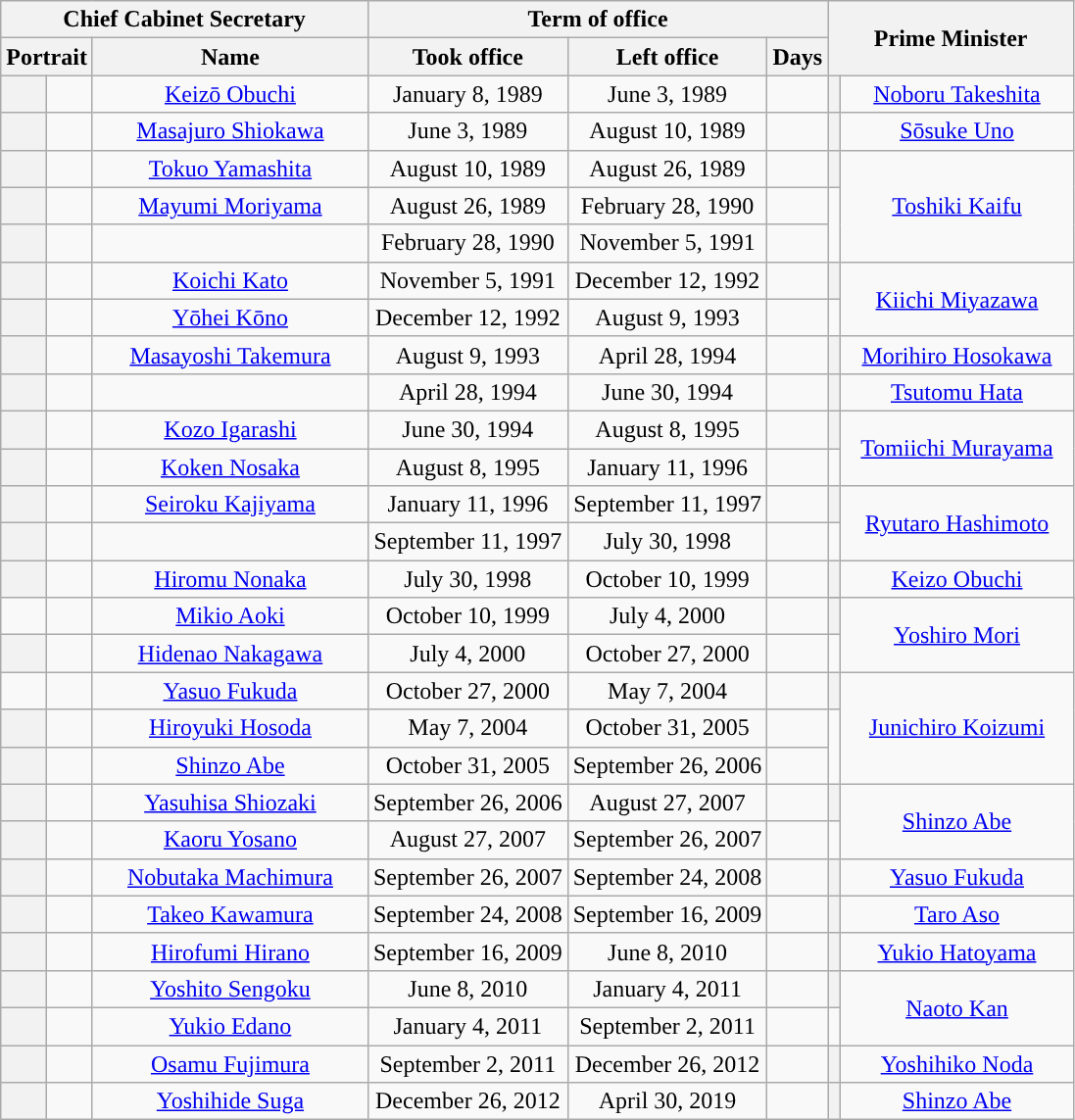<table class="wikitable"  style="text-align:center">
<tr>
<th colspan=3>Chief Cabinet Secretary</th>
<th colspan=3>Term of office</th>
<th style="width:160px;" rowspan=2 colspan=2>Prime Minister</th>
</tr>
<tr>
<th colspan=2>Portrait</th>
<th width="180">Name</th>
<th>Took office</th>
<th>Left office</th>
<th>Days</th>
</tr>
<tr>
<th style="background-color: "></th>
<td></td>
<td><a href='#'>Keizō Obuchi</a></td>
<td>January 8, 1989</td>
<td>June 3, 1989</td>
<td></td>
<th style="background-color: "></th>
<td><a href='#'>Noboru Takeshita</a></td>
</tr>
<tr>
<th style="background-color: "></th>
<td></td>
<td><a href='#'>Masajuro Shiokawa</a></td>
<td>June 3, 1989</td>
<td>August 10, 1989</td>
<td></td>
<th style="background-color: "></th>
<td><a href='#'>Sōsuke Uno</a></td>
</tr>
<tr>
<th style="background-color: "></th>
<td></td>
<td><a href='#'>Tokuo Yamashita</a></td>
<td>August 10, 1989</td>
<td>August 26, 1989</td>
<td></td>
<th style="background-color: "></th>
<td rowspan=3><a href='#'>Toshiki Kaifu</a></td>
</tr>
<tr>
<th style="background-color: "></th>
<td></td>
<td><a href='#'>Mayumi Moriyama</a></td>
<td>August 26, 1989</td>
<td>February 28, 1990</td>
<td></td>
</tr>
<tr>
<th style="background-color: "></th>
<td></td>
<td></td>
<td>February 28, 1990</td>
<td>November 5, 1991</td>
<td></td>
</tr>
<tr>
<th style="background-color: "></th>
<td></td>
<td><a href='#'>Koichi Kato</a></td>
<td>November 5, 1991</td>
<td>December 12, 1992</td>
<td></td>
<th style="background-color: "></th>
<td rowspan=2><a href='#'>Kiichi Miyazawa</a></td>
</tr>
<tr>
<th style="background-color: "></th>
<td></td>
<td><a href='#'>Yōhei Kōno</a></td>
<td>December 12, 1992</td>
<td>August 9, 1993</td>
<td></td>
</tr>
<tr>
<th style="background-color: "></th>
<td></td>
<td><a href='#'>Masayoshi Takemura</a></td>
<td>August 9, 1993</td>
<td>April 28, 1994</td>
<td></td>
<th style="background-color: "></th>
<td><a href='#'>Morihiro Hosokawa</a></td>
</tr>
<tr>
<th style="background-color: "></th>
<td></td>
<td></td>
<td>April 28, 1994</td>
<td>June 30, 1994</td>
<td></td>
<th style="background-color: "></th>
<td><a href='#'>Tsutomu Hata</a></td>
</tr>
<tr>
<th style="background-color: "></th>
<td></td>
<td><a href='#'>Kozo Igarashi</a></td>
<td>June 30, 1994</td>
<td>August 8, 1995</td>
<td></td>
<th style="background-color: "></th>
<td rowspan=2><a href='#'>Tomiichi Murayama</a></td>
</tr>
<tr>
<th style="background-color: "></th>
<td></td>
<td><a href='#'>Koken Nosaka</a></td>
<td>August 8, 1995</td>
<td>January 11, 1996</td>
<td></td>
</tr>
<tr>
<th style="background-color: "></th>
<td></td>
<td><a href='#'>Seiroku Kajiyama</a></td>
<td>January 11, 1996</td>
<td>September 11, 1997</td>
<td></td>
<th style="background-color: "></th>
<td rowspan=2><a href='#'>Ryutaro Hashimoto</a></td>
</tr>
<tr>
<th style="background-color: "></th>
<td></td>
<td></td>
<td>September 11, 1997</td>
<td>July 30, 1998</td>
<td></td>
</tr>
<tr>
<th style="background-color: "></th>
<td></td>
<td><a href='#'>Hiromu Nonaka</a></td>
<td>July 30, 1998</td>
<td>October 10, 1999</td>
<td></td>
<th style="background-color: "></th>
<td rowspan=2><a href='#'>Keizo Obuchi</a></td>
</tr>
<tr>
<td rowspan=2 style="background-color:  "></td>
<td rowspan=2></td>
<td rowspan=2><a href='#'>Mikio Aoki</a></td>
<td rowspan=2>October 10, 1999</td>
<td rowspan=2>July 4, 2000</td>
<td rowspan=2></td>
</tr>
<tr>
<th style="background-color: "></th>
<td rowspan=3><a href='#'>Yoshiro Mori</a></td>
</tr>
<tr>
<th style="background-color: "></th>
<td></td>
<td><a href='#'>Hidenao Nakagawa</a></td>
<td>July 4, 2000</td>
<td>October 27, 2000</td>
<td></td>
</tr>
<tr>
<td rowspan=2 style="background-color: "></td>
<td rowspan=2></td>
<td rowspan=2><a href='#'>Yasuo Fukuda</a></td>
<td rowspan=2>October 27, 2000</td>
<td rowspan=2>May 7, 2004</td>
<td rowspan=2></td>
</tr>
<tr>
<th style="background-color: "></th>
<td rowspan=3><a href='#'>Junichiro Koizumi</a></td>
</tr>
<tr>
<th style="background-color: "></th>
<td></td>
<td><a href='#'>Hiroyuki Hosoda</a></td>
<td>May 7, 2004</td>
<td>October 31, 2005</td>
<td></td>
</tr>
<tr>
<th style="background-color: "></th>
<td></td>
<td><a href='#'>Shinzo Abe</a></td>
<td>October 31, 2005</td>
<td>September 26, 2006</td>
<td></td>
</tr>
<tr>
<th style="background-color: "></th>
<td></td>
<td><a href='#'>Yasuhisa Shiozaki</a></td>
<td>September 26, 2006</td>
<td>August 27, 2007</td>
<td></td>
<th style="background-color: "></th>
<td rowspan=2><a href='#'>Shinzo Abe</a></td>
</tr>
<tr>
<th style="background-color: "></th>
<td></td>
<td><a href='#'>Kaoru Yosano</a></td>
<td>August 27, 2007</td>
<td>September 26, 2007</td>
<td></td>
</tr>
<tr>
<th style="background-color: "></th>
<td></td>
<td><a href='#'>Nobutaka Machimura</a></td>
<td>September 26, 2007</td>
<td>September 24, 2008</td>
<td></td>
<th style="background-color: "></th>
<td><a href='#'>Yasuo Fukuda</a></td>
</tr>
<tr>
<th style="background-color: "></th>
<td></td>
<td><a href='#'>Takeo Kawamura</a></td>
<td>September 24, 2008</td>
<td>September 16, 2009</td>
<td></td>
<th style="background-color: "></th>
<td><a href='#'>Taro Aso</a></td>
</tr>
<tr>
<th style="background-color: "></th>
<td></td>
<td><a href='#'>Hirofumi Hirano</a></td>
<td>September 16, 2009</td>
<td>June 8, 2010</td>
<td></td>
<th style="background-color: "></th>
<td><a href='#'>Yukio Hatoyama</a></td>
</tr>
<tr>
<th style="background-color: "></th>
<td></td>
<td><a href='#'>Yoshito Sengoku</a></td>
<td>June 8, 2010</td>
<td>January 4, 2011</td>
<td></td>
<th style="background-color: "></th>
<td rowspan=2><a href='#'>Naoto Kan</a></td>
</tr>
<tr>
<th style="background-color: "></th>
<td></td>
<td><a href='#'>Yukio Edano</a></td>
<td>January 4, 2011</td>
<td>September 2, 2011</td>
<td></td>
</tr>
<tr>
<th style="background-color: "></th>
<td></td>
<td><a href='#'>Osamu Fujimura</a></td>
<td>September 2, 2011</td>
<td>December 26, 2012</td>
<td></td>
<th style="background-color: "></th>
<td><a href='#'>Yoshihiko Noda</a></td>
</tr>
<tr>
<th style="background-color: "></th>
<td></td>
<td><a href='#'>Yoshihide Suga</a></td>
<td>December 26, 2012</td>
<td>April 30, 2019</td>
<td></td>
<th style="background-color: "></th>
<td><a href='#'>Shinzo Abe</a></td>
</tr>
</table>
